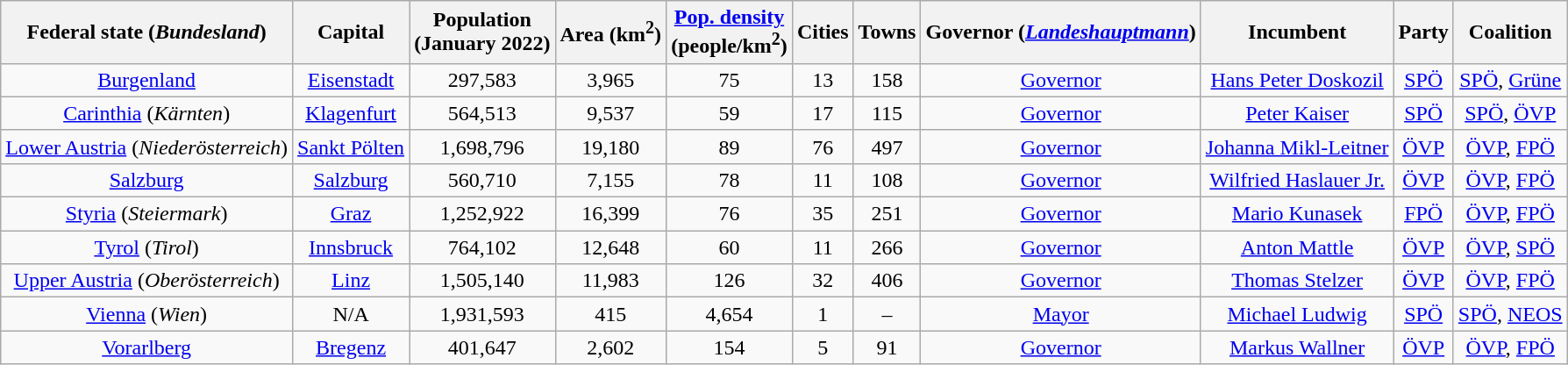<table class="wikitable sortable" style="text-align:center">
<tr>
<th>Federal state (<em>Bundes­land</em>)</th>
<th>Capital</th>
<th>Popula­tion<br>(January 2022)</th>
<th>Area (km<sup>2</sup>)</th>
<th><a href='#'>Pop. density</a><br>(people/km<sup>2</sup>)</th>
<th>Cities</th>
<th>Towns</th>
<th>Governor (<em><a href='#'>Landeshauptmann</a></em>)</th>
<th>Incumbent</th>
<th>Party</th>
<th>Coalition</th>
</tr>
<tr>
<td style="text-align:center"><a href='#'>Burgenland</a></td>
<td><a href='#'>Eisenstadt</a></td>
<td>297,583</td>
<td>3,965</td>
<td>75</td>
<td>13</td>
<td>158</td>
<td><a href='#'>Governor</a></td>
<td><a href='#'>Hans Peter Doskozil</a></td>
<td><a href='#'>SPÖ</a></td>
<td><a href='#'>SPÖ</a>, <a href='#'>Grüne</a></td>
</tr>
<tr>
<td style="text-align:center"><a href='#'>Carinthia</a> (<em>Kärnten</em>)</td>
<td><a href='#'>Klagenfurt</a></td>
<td>564,513</td>
<td>9,537</td>
<td>59</td>
<td>17</td>
<td>115</td>
<td><a href='#'>Governor</a></td>
<td><a href='#'>Peter Kaiser</a></td>
<td><a href='#'>SPÖ</a></td>
<td><a href='#'>SPÖ</a>, <a href='#'>ÖVP</a></td>
</tr>
<tr>
<td style="text-align:center"><a href='#'>Lower Austria</a> (<em>Nieder­österreich</em>)</td>
<td><a href='#'>Sankt Pölten</a></td>
<td>1,698,796</td>
<td>19,180</td>
<td>89</td>
<td>76</td>
<td>497</td>
<td><a href='#'>Governor</a></td>
<td><a href='#'>Johanna Mikl-Leitner</a></td>
<td><a href='#'>ÖVP</a></td>
<td><a href='#'>ÖVP</a>, <a href='#'>FPÖ</a></td>
</tr>
<tr>
<td style="text-align:center"><a href='#'>Salzburg</a></td>
<td><a href='#'>Salzburg</a></td>
<td>560,710</td>
<td>7,155</td>
<td>78</td>
<td>11</td>
<td>108</td>
<td><a href='#'>Governor</a></td>
<td><a href='#'>Wilfried Haslauer Jr.</a></td>
<td><a href='#'>ÖVP</a></td>
<td><a href='#'>ÖVP</a>, <a href='#'>FPÖ</a></td>
</tr>
<tr>
<td style="text-align:center"><a href='#'>Styria</a> (<em>Steiermark</em>)</td>
<td><a href='#'>Graz</a></td>
<td>1,252,922</td>
<td>16,399</td>
<td>76</td>
<td>35</td>
<td>251</td>
<td><a href='#'>Governor</a></td>
<td><a href='#'>Mario Kunasek</a></td>
<td><a href='#'>FPÖ</a></td>
<td><a href='#'>ÖVP</a>, <a href='#'>FPÖ</a></td>
</tr>
<tr>
<td style="text-align:center"><a href='#'>Tyrol</a> (<em>Tirol</em>)</td>
<td><a href='#'>Innsbruck</a></td>
<td>764,102</td>
<td>12,648</td>
<td>60</td>
<td>11</td>
<td>266</td>
<td><a href='#'>Governor</a></td>
<td><a href='#'>Anton Mattle</a></td>
<td><a href='#'>ÖVP</a></td>
<td><a href='#'>ÖVP</a>, <a href='#'>SPÖ</a></td>
</tr>
<tr>
<td style="text-align:center"><a href='#'>Upper Austria</a> (<em>Ober­österreich</em>)</td>
<td><a href='#'>Linz</a></td>
<td>1,505,140</td>
<td>11,983</td>
<td>126</td>
<td>32</td>
<td>406</td>
<td><a href='#'>Governor</a></td>
<td><a href='#'>Thomas Stelzer</a></td>
<td><a href='#'>ÖVP</a></td>
<td><a href='#'>ÖVP</a>, <a href='#'>FPÖ</a></td>
</tr>
<tr>
<td style="text-align:center"><a href='#'>Vienna</a> (<em>Wien</em>)</td>
<td>N/A</td>
<td>1,931,593</td>
<td>415</td>
<td>4,654</td>
<td>1</td>
<td>–</td>
<td><a href='#'>Mayor</a></td>
<td><a href='#'>Michael Ludwig</a></td>
<td><a href='#'>SPÖ</a></td>
<td><a href='#'>SPÖ</a>, <a href='#'>NEOS</a></td>
</tr>
<tr>
<td style="text-align:center"><a href='#'>Vorarlberg</a></td>
<td><a href='#'>Bregenz</a></td>
<td>401,647</td>
<td>2,602</td>
<td>154</td>
<td>5</td>
<td>91</td>
<td><a href='#'>Governor</a></td>
<td><a href='#'>Markus Wallner</a></td>
<td><a href='#'>ÖVP</a></td>
<td><a href='#'>ÖVP</a>, <a href='#'>FPÖ</a></td>
</tr>
</table>
